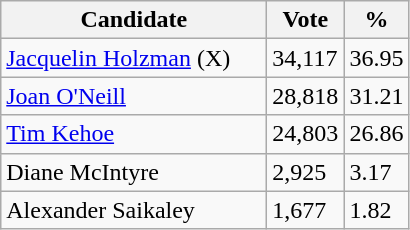<table class="wikitable">
<tr>
<th bgcolor="#DDDDFF" width="170px">Candidate</th>
<th bgcolor="#DDDDFF">Vote</th>
<th bgcolor="#DDDDFF">%</th>
</tr>
<tr>
<td><a href='#'>Jacquelin Holzman</a> (X)</td>
<td>34,117</td>
<td>36.95</td>
</tr>
<tr>
<td><a href='#'>Joan O'Neill</a></td>
<td>28,818</td>
<td>31.21</td>
</tr>
<tr>
<td><a href='#'>Tim Kehoe</a></td>
<td>24,803</td>
<td>26.86</td>
</tr>
<tr>
<td>Diane McIntyre</td>
<td>2,925</td>
<td>3.17</td>
</tr>
<tr>
<td>Alexander Saikaley</td>
<td>1,677</td>
<td>1.82</td>
</tr>
</table>
